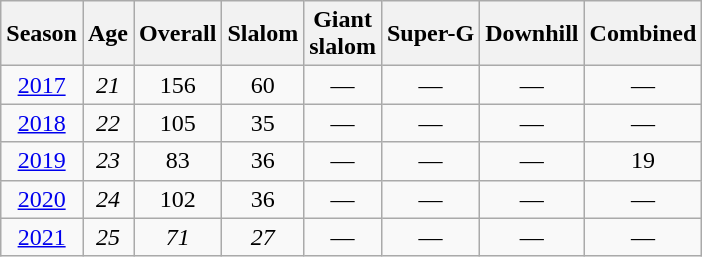<table class=wikitable style="text-align:center">
<tr>
<th>Season</th>
<th>Age</th>
<th>Overall</th>
<th>Slalom</th>
<th>Giant<br>slalom</th>
<th>Super-G</th>
<th>Downhill</th>
<th>Combined</th>
</tr>
<tr>
<td><a href='#'>2017</a></td>
<td><em>21</em></td>
<td>156</td>
<td>60</td>
<td>—</td>
<td>—</td>
<td>—</td>
<td>—</td>
</tr>
<tr>
<td><a href='#'>2018</a></td>
<td><em>22</em></td>
<td>105</td>
<td>35</td>
<td>—</td>
<td>—</td>
<td>—</td>
<td>—</td>
</tr>
<tr>
<td><a href='#'>2019</a></td>
<td><em>23</em></td>
<td>83</td>
<td>36</td>
<td>—</td>
<td>—</td>
<td>—</td>
<td>19</td>
</tr>
<tr>
<td><a href='#'>2020</a></td>
<td><em>24</em></td>
<td>102</td>
<td>36</td>
<td>—</td>
<td>—</td>
<td>—</td>
<td>—</td>
</tr>
<tr>
<td><a href='#'>2021</a></td>
<td><em>25</em></td>
<td><em>71</em></td>
<td><em>27</em></td>
<td>—</td>
<td>—</td>
<td>—</td>
<td>—</td>
</tr>
</table>
